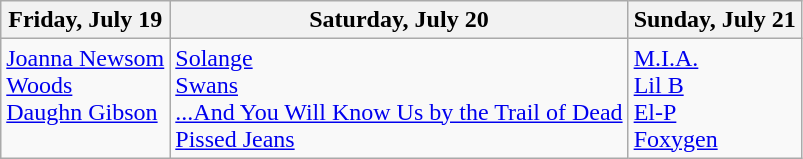<table class="wikitable">
<tr>
<th>Friday, July 19</th>
<th>Saturday, July 20</th>
<th>Sunday, July 21</th>
</tr>
<tr valign="top">
<td><a href='#'>Joanna Newsom</a><br><a href='#'>Woods</a><br><a href='#'>Daughn Gibson</a></td>
<td><a href='#'>Solange</a><br><a href='#'>Swans</a><br><a href='#'>...And You Will Know Us by the Trail of Dead</a><br><a href='#'>Pissed Jeans</a></td>
<td><a href='#'>M.I.A.</a><br><a href='#'>Lil B</a><br><a href='#'>El-P</a><br><a href='#'>Foxygen</a></td>
</tr>
</table>
